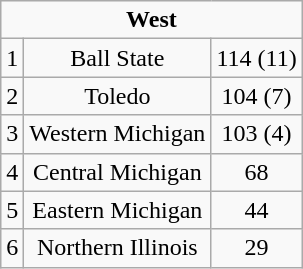<table class="wikitable" style="display: inline-table;">
<tr align="center">
<td align="center" Colspan="3"><strong>West</strong><br></td>
</tr>
<tr align="center">
<td>1</td>
<td>Ball State</td>
<td>114 (11)</td>
</tr>
<tr align="center">
<td>2</td>
<td>Toledo</td>
<td>104 (7)</td>
</tr>
<tr align="center">
<td>3</td>
<td>Western Michigan</td>
<td>103 (4)</td>
</tr>
<tr align="center">
<td>4</td>
<td>Central Michigan</td>
<td>68</td>
</tr>
<tr align="center">
<td>5</td>
<td>Eastern Michigan</td>
<td>44</td>
</tr>
<tr align="center">
<td>6</td>
<td>Northern Illinois</td>
<td>29</td>
</tr>
</table>
